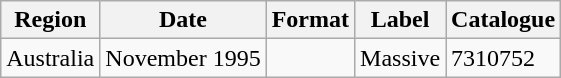<table class="wikitable plainrowheaders">
<tr>
<th scope="col">Region</th>
<th scope="col">Date</th>
<th scope="col">Format</th>
<th scope="col">Label</th>
<th scope="col">Catalogue</th>
</tr>
<tr>
<td>Australia</td>
<td>November 1995</td>
<td></td>
<td>Massive</td>
<td>7310752</td>
</tr>
</table>
